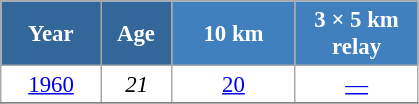<table class="wikitable" style="font-size:95%; text-align:center; border:grey solid 1px; border-collapse:collapse; background:#ffffff;">
<tr>
<th style="background-color:#369; color:white; width:60px;"> Year </th>
<th style="background-color:#369; color:white; width:40px;"> Age </th>
<th style="background-color:#4180be; color:white; width:75px;"> 10 km </th>
<th style="background-color:#4180be; color:white; width:75px;"> 3 × 5 km <br> relay </th>
</tr>
<tr>
<td><a href='#'>1960</a></td>
<td><em>21</em></td>
<td><a href='#'>20</a></td>
<td><a href='#'>—</a></td>
</tr>
<tr>
</tr>
</table>
